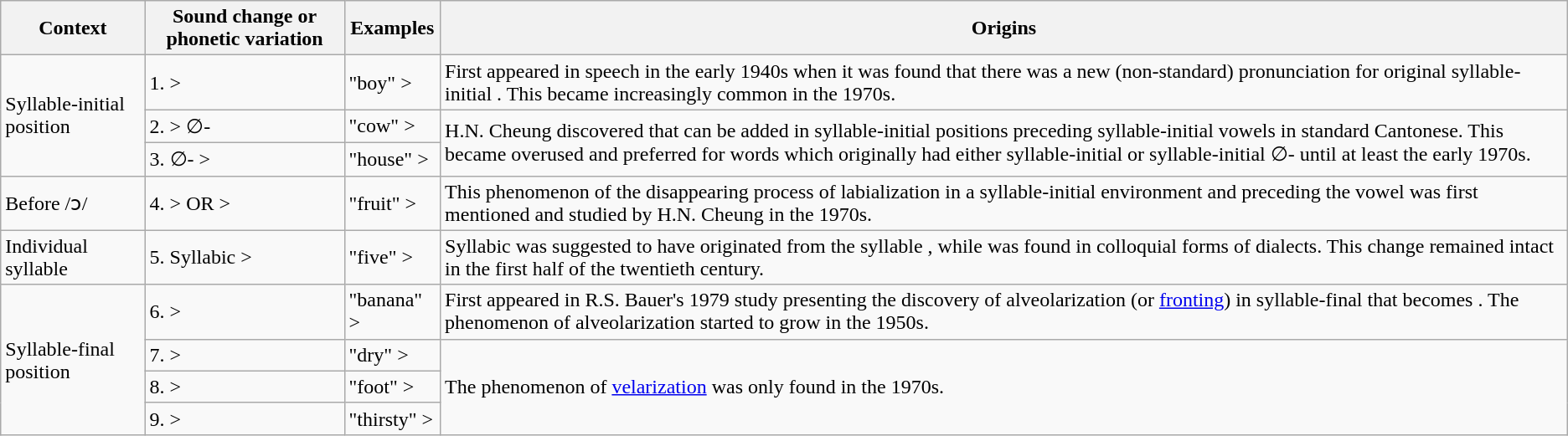<table class="wikitable">
<tr>
<th>Context</th>
<th>Sound change or phonetic variation</th>
<th>Examples</th>
<th>Origins</th>
</tr>
<tr>
<td rowspan="3">Syllable-initial position</td>
<td>1.  > </td>
<td> "boy"  > </td>
<td>First appeared in speech in the early 1940s when it was found that there was a new (non-standard) pronunciation for original syllable-initial . This became increasingly common in the 1970s.</td>
</tr>
<tr>
<td>2.  > ∅-</td>
<td> "cow"  > </td>
<td rowspan="2">H.N. Cheung discovered that  can be added in syllable-initial positions preceding syllable-initial vowels  in standard Cantonese. This became overused and preferred for words which originally had either syllable-initial  or syllable-initial ∅- until at least the early 1970s.</td>
</tr>
<tr>
<td>3. ∅- > </td>
<td> "house"  > </td>
</tr>
<tr>
<td>Before /ɔ/</td>
<td>4.  >  OR  > </td>
<td> "fruit"  > </td>
<td>This phenomenon of the disappearing process of labialization in a syllable-initial environment and preceding the vowel  was first mentioned and studied by H.N. Cheung in the 1970s.</td>
</tr>
<tr>
<td>Individual syllable</td>
<td>5. Syllabic  > </td>
<td> "five"  > </td>
<td>Syllabic  was suggested to have originated from the syllable , while  was found in colloquial forms of dialects. This change remained intact in the first half of the twentieth century.</td>
</tr>
<tr>
<td rowspan="4">Syllable-final position</td>
<td>6.  > </td>
<td> "banana"  > </td>
<td>First appeared in R.S. Bauer's 1979 study presenting the discovery of alveolarization (or <a href='#'>fronting</a>) in syllable-final  that becomes . The phenomenon of alveolarization started to grow in the 1950s.</td>
</tr>
<tr>
<td>7.  > </td>
<td> "dry"  > </td>
<td rowspan="3">The phenomenon of <a href='#'>velarization</a> was only found in the 1970s.</td>
</tr>
<tr>
<td>8.  > </td>
<td> "foot"  > </td>
</tr>
<tr>
<td>9.  > </td>
<td> "thirsty"  > </td>
</tr>
</table>
